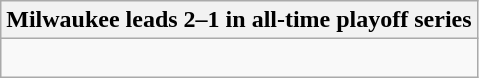<table class="wikitable collapsible collapsed">
<tr>
<th>Milwaukee leads 2–1 in all-time playoff series</th>
</tr>
<tr>
<td><br>

</td>
</tr>
</table>
